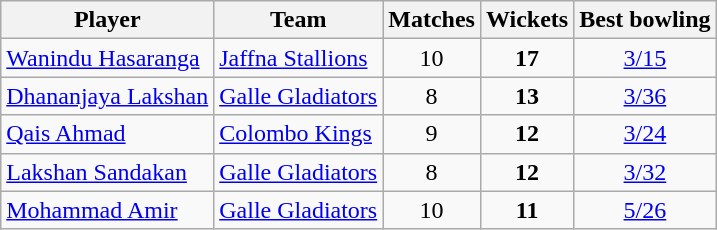<table class="wikitable"  style="text-align: center;">
<tr>
<th>Player</th>
<th>Team</th>
<th>Matches</th>
<th>Wickets</th>
<th>Best bowling</th>
</tr>
<tr>
<td style="text-align:left"><a href='#'>Wanindu Hasaranga</a></td>
<td style="text-align:left"><a href='#'>Jaffna Stallions</a></td>
<td>10</td>
<td><strong>17</strong></td>
<td><a href='#'>3/15</a></td>
</tr>
<tr>
<td style="text-align:left"><a href='#'>Dhananjaya Lakshan</a></td>
<td style="text-align:left"><a href='#'>Galle Gladiators</a></td>
<td>8</td>
<td><strong>13</strong></td>
<td><a href='#'>3/36</a></td>
</tr>
<tr>
<td style="text-align:left"><a href='#'>Qais Ahmad</a></td>
<td style="text-align:left"><a href='#'>Colombo Kings</a></td>
<td>9</td>
<td><strong>12</strong></td>
<td><a href='#'>3/24</a></td>
</tr>
<tr>
<td style="text-align:left"><a href='#'>Lakshan Sandakan</a></td>
<td style="text-align:left"><a href='#'>Galle Gladiators</a></td>
<td>8</td>
<td><strong>12</strong></td>
<td><a href='#'>3/32</a></td>
</tr>
<tr>
<td style="text-align:left"><a href='#'>Mohammad Amir</a></td>
<td style="text-align:left"><a href='#'>Galle Gladiators</a></td>
<td>10</td>
<td><strong>11</strong></td>
<td><a href='#'>5/26</a></td>
</tr>
</table>
